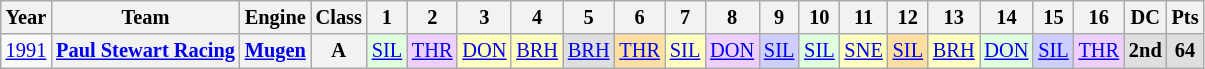<table class="wikitable" style="text-align:center; font-size:85%">
<tr>
<th>Year</th>
<th>Team</th>
<th>Engine</th>
<th>Class</th>
<th>1</th>
<th>2</th>
<th>3</th>
<th>4</th>
<th>5</th>
<th>6</th>
<th>7</th>
<th>8</th>
<th>9</th>
<th>10</th>
<th>11</th>
<th>12</th>
<th>13</th>
<th>14</th>
<th>15</th>
<th>16</th>
<th>DC</th>
<th>Pts</th>
</tr>
<tr>
<td><a href='#'>1991</a></td>
<th nowrap><a href='#'>Paul Stewart Racing</a></th>
<th nowrap><a href='#'>Mugen</a></th>
<th>A</th>
<td style="background:#DFFFDF;"><a href='#'>SIL</a><br></td>
<td style="background:#EFCFFF;"><a href='#'>THR</a><br></td>
<td style="background:#FFFFBF;"><a href='#'>DON</a><br></td>
<td style="background:#FFFFBF;"><a href='#'>BRH</a><br></td>
<td style="background:#DFDFDF;"><a href='#'>BRH</a><br></td>
<td style="background:#FFDF9F;"><a href='#'>THR</a><br></td>
<td style="background:#FFFFBF;"><a href='#'>SIL</a><br></td>
<td style="background:#EFCFFF;"><a href='#'>DON</a><br></td>
<td style="background:#CFCFFF"><a href='#'>SIL</a><br></td>
<td style="background:#DFFFDF;"><a href='#'>SIL</a><br></td>
<td style="background:#FFFFBF;"><a href='#'>SNE</a><br></td>
<td style="background:#FFDF9F;"><a href='#'>SIL</a><br></td>
<td style="background:#FFFFBF;"><a href='#'>BRH</a><br></td>
<td style="background:#DFFFDF;"><a href='#'>DON</a><br></td>
<td style="background:#CFCFFF;"><a href='#'>SIL</a><br></td>
<td style="background:#EFCFFF;"><a href='#'>THR</a><br></td>
<th style="background:#DFDFDF;">2nd</th>
<th style="background:#DFDFDF;">64</th>
</tr>
</table>
